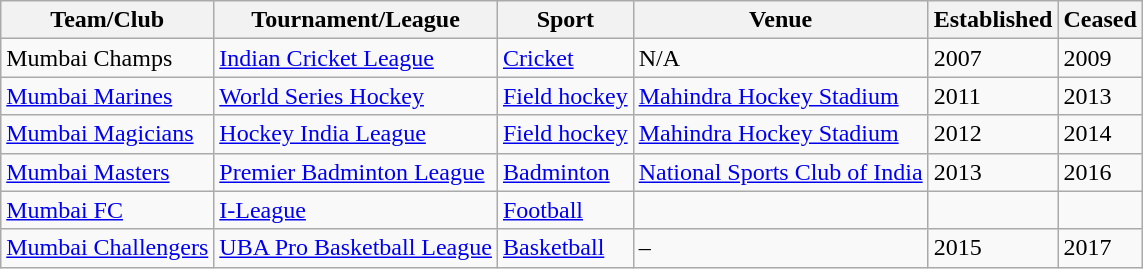<table class="wikitable">
<tr>
<th>Team/Club</th>
<th>Tournament/League</th>
<th>Sport</th>
<th>Venue</th>
<th>Established</th>
<th>Ceased</th>
</tr>
<tr>
<td>Mumbai Champs</td>
<td><a href='#'>Indian Cricket League</a></td>
<td><a href='#'>Cricket</a></td>
<td>N/A</td>
<td>2007</td>
<td>2009</td>
</tr>
<tr>
<td><a href='#'>Mumbai Marines</a></td>
<td><a href='#'>World Series Hockey</a></td>
<td><a href='#'>Field hockey</a></td>
<td><a href='#'>Mahindra Hockey Stadium</a></td>
<td>2011</td>
<td>2013</td>
</tr>
<tr>
<td><a href='#'>Mumbai Magicians</a></td>
<td><a href='#'>Hockey India League</a></td>
<td><a href='#'>Field hockey</a></td>
<td><a href='#'>Mahindra Hockey Stadium</a></td>
<td>2012</td>
<td>2014</td>
</tr>
<tr>
<td><a href='#'>Mumbai Masters</a></td>
<td><a href='#'>Premier Badminton League</a></td>
<td><a href='#'>Badminton</a></td>
<td><a href='#'>National Sports Club of India</a></td>
<td>2013</td>
<td>2016</td>
</tr>
<tr>
<td><a href='#'>Mumbai FC</a></td>
<td><a href='#'>I-League</a></td>
<td><a href='#'>Football</a></td>
<td></td>
<td></td>
<td></td>
</tr>
<tr>
<td><a href='#'>Mumbai Challengers</a></td>
<td><a href='#'>UBA Pro Basketball League</a></td>
<td><a href='#'>Basketball</a></td>
<td>–</td>
<td>2015</td>
<td>2017</td>
</tr>
</table>
